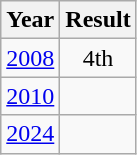<table class="wikitable" style="text-align: center">
<tr>
<th>Year</th>
<th>Result</th>
</tr>
<tr>
<td><a href='#'>2008</a></td>
<td>4th</td>
</tr>
<tr>
<td><a href='#'>2010</a></td>
<td></td>
</tr>
<tr>
<td><a href='#'>2024</a></td>
<td></td>
</tr>
</table>
